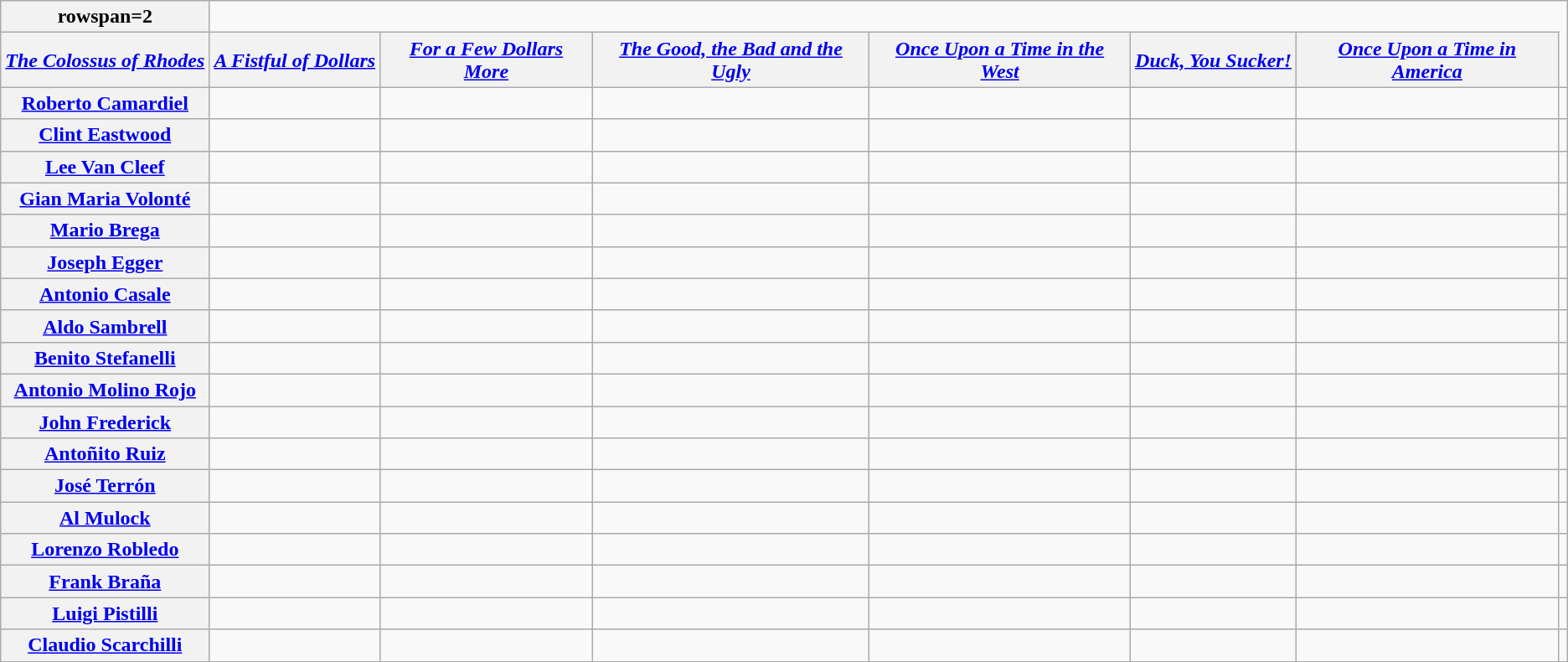<table class="wikitable" style="text-align:center;font-size:100%;vertical-align:bottom;">
<tr>
<th>rowspan=2 </th>
</tr>
<tr>
<th><em><a href='#'>The Colossus of Rhodes</a></em></th>
<th><em><a href='#'>A Fistful of Dollars</a></em></th>
<th><em><a href='#'>For a Few Dollars More</a></em></th>
<th {{verth><em><a href='#'>The Good, the Bad and the Ugly</a></em></th>
<th><em><a href='#'>Once Upon a Time in the West</a></em></th>
<th><em><a href='#'>Duck, You Sucker!</a></em></th>
<th><em><a href='#'>Once Upon a Time in America</a></em></th>
</tr>
<tr>
<th><a href='#'>Roberto Camardiel</a></th>
<td></td>
<td></td>
<td></td>
<td></td>
<td></td>
<td></td>
<td></td>
</tr>
<tr>
<th><a href='#'>Clint Eastwood</a></th>
<td></td>
<td></td>
<td></td>
<td></td>
<td></td>
<td></td>
<td></td>
</tr>
<tr>
<th><a href='#'>Lee Van Cleef</a></th>
<td></td>
<td></td>
<td></td>
<td></td>
<td></td>
<td></td>
<td></td>
</tr>
<tr>
<th><a href='#'>Gian Maria Volonté</a></th>
<td></td>
<td></td>
<td></td>
<td></td>
<td></td>
<td></td>
<td></td>
</tr>
<tr>
<th><a href='#'>Mario Brega</a></th>
<td></td>
<td></td>
<td></td>
<td></td>
<td></td>
<td></td>
<td></td>
</tr>
<tr>
<th><a href='#'>Joseph Egger</a></th>
<td></td>
<td></td>
<td></td>
<td></td>
<td></td>
<td></td>
<td></td>
</tr>
<tr>
<th><a href='#'>Antonio Casale</a></th>
<td></td>
<td></td>
<td></td>
<td></td>
<td></td>
<td></td>
<td></td>
</tr>
<tr>
<th><a href='#'>Aldo Sambrell</a></th>
<td></td>
<td></td>
<td></td>
<td></td>
<td></td>
<td></td>
<td></td>
</tr>
<tr>
<th><a href='#'>Benito Stefanelli</a></th>
<td></td>
<td></td>
<td></td>
<td></td>
<td></td>
<td></td>
<td></td>
</tr>
<tr>
<th><a href='#'>Antonio Molino Rojo</a></th>
<td></td>
<td></td>
<td></td>
<td></td>
<td></td>
<td></td>
<td></td>
</tr>
<tr>
<th><a href='#'>John Frederick</a></th>
<td></td>
<td></td>
<td></td>
<td></td>
<td></td>
<td></td>
<td></td>
</tr>
<tr>
<th><a href='#'>Antoñito Ruiz</a></th>
<td></td>
<td></td>
<td></td>
<td></td>
<td></td>
<td></td>
<td></td>
</tr>
<tr>
<th><a href='#'>José Terrón</a></th>
<td></td>
<td></td>
<td></td>
<td></td>
<td></td>
<td></td>
<td></td>
</tr>
<tr>
<th><a href='#'>Al Mulock</a></th>
<td></td>
<td></td>
<td></td>
<td></td>
<td></td>
<td></td>
<td></td>
</tr>
<tr>
<th><a href='#'>Lorenzo Robledo</a></th>
<td></td>
<td></td>
<td></td>
<td></td>
<td></td>
<td></td>
<td></td>
</tr>
<tr>
<th><a href='#'>Frank Braña</a></th>
<td></td>
<td></td>
<td></td>
<td></td>
<td></td>
<td></td>
<td></td>
</tr>
<tr>
<th><a href='#'>Luigi Pistilli</a></th>
<td></td>
<td></td>
<td></td>
<td></td>
<td></td>
<td></td>
<td></td>
</tr>
<tr>
<th><a href='#'>Claudio Scarchilli</a></th>
<td></td>
<td></td>
<td></td>
<td></td>
<td></td>
<td></td>
<td></td>
</tr>
</table>
